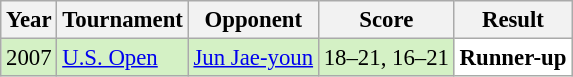<table class="sortable wikitable" style="font-size: 95%;">
<tr>
<th>Year</th>
<th>Tournament</th>
<th>Opponent</th>
<th>Score</th>
<th>Result</th>
</tr>
<tr style="background:#D4F1C5">
<td align="center">2007</td>
<td align="left"><a href='#'>U.S. Open</a></td>
<td align="left"> <a href='#'>Jun Jae-youn</a></td>
<td align="left">18–21, 16–21</td>
<td style="text-align:left; background:white"> <strong>Runner-up</strong></td>
</tr>
</table>
